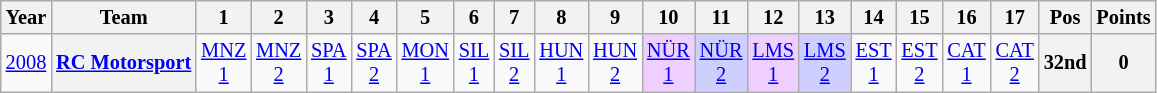<table class="wikitable" style="text-align:center; font-size:85%">
<tr>
<th>Year</th>
<th>Team</th>
<th>1</th>
<th>2</th>
<th>3</th>
<th>4</th>
<th>5</th>
<th>6</th>
<th>7</th>
<th>8</th>
<th>9</th>
<th>10</th>
<th>11</th>
<th>12</th>
<th>13</th>
<th>14</th>
<th>15</th>
<th>16</th>
<th>17</th>
<th>Pos</th>
<th>Points</th>
</tr>
<tr>
<td><a href='#'>2008</a></td>
<th nowrap><a href='#'>RC Motorsport</a></th>
<td><a href='#'>MNZ<br>1</a></td>
<td><a href='#'>MNZ<br>2</a></td>
<td><a href='#'>SPA<br>1</a></td>
<td><a href='#'>SPA<br>2</a></td>
<td><a href='#'>MON<br>1</a></td>
<td><a href='#'>SIL<br>1</a></td>
<td><a href='#'>SIL<br>2</a></td>
<td><a href='#'>HUN<br>1</a></td>
<td><a href='#'>HUN<br>2</a></td>
<td style="background:#EFCFFF;"><a href='#'>NÜR<br>1</a><br></td>
<td style="background:#CFCFFF;"><a href='#'>NÜR<br>2</a><br></td>
<td style="background:#EFCFFF;"><a href='#'>LMS<br>1</a><br></td>
<td style="background:#CFCFFF;"><a href='#'>LMS<br>2</a><br></td>
<td><a href='#'>EST<br>1</a></td>
<td><a href='#'>EST<br>2</a></td>
<td><a href='#'>CAT<br>1</a></td>
<td><a href='#'>CAT<br>2</a></td>
<th>32nd</th>
<th>0</th>
</tr>
</table>
